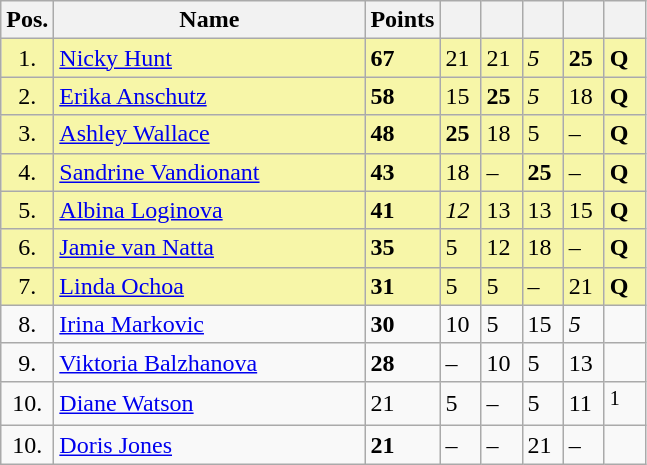<table class="wikitable">
<tr>
<th width=10px>Pos.</th>
<th width=200px>Name</th>
<th width=20px>Points</th>
<th width=20px></th>
<th width=20px></th>
<th width=20px></th>
<th width=20px></th>
<th width=20px></th>
</tr>
<tr style="background:#f7f6a8;">
<td align=center>1.</td>
<td> <a href='#'>Nicky Hunt</a></td>
<td><strong>67</strong></td>
<td>21</td>
<td>21</td>
<td><em>5</em></td>
<td><strong>25</strong></td>
<td><strong>Q</strong></td>
</tr>
<tr style="background:#f7f6a8;">
<td align=center>2.</td>
<td> <a href='#'>Erika Anschutz</a></td>
<td><strong>58</strong></td>
<td>15</td>
<td><strong>25</strong></td>
<td><em>5</em></td>
<td>18</td>
<td><strong>Q</strong></td>
</tr>
<tr style="background:#f7f6a8;">
<td align=center>3.</td>
<td> <a href='#'>Ashley Wallace</a></td>
<td><strong>48</strong></td>
<td><strong>25</strong></td>
<td>18</td>
<td>5</td>
<td>–</td>
<td><strong>Q</strong></td>
</tr>
<tr style="background:#f7f6a8;">
<td align=center>4.</td>
<td> <a href='#'>Sandrine Vandionant</a></td>
<td><strong>43</strong></td>
<td>18</td>
<td>–</td>
<td><strong>25</strong></td>
<td>–</td>
<td><strong>Q</strong></td>
</tr>
<tr style="background:#f7f6a8;">
<td align=center>5.</td>
<td> <a href='#'>Albina Loginova</a></td>
<td><strong>41</strong></td>
<td><em>12</em></td>
<td>13</td>
<td>13</td>
<td>15</td>
<td><strong>Q</strong></td>
</tr>
<tr style="background:#f7f6a8;">
<td align=center>6.</td>
<td> <a href='#'>Jamie van Natta</a></td>
<td><strong>35</strong></td>
<td>5</td>
<td>12</td>
<td>18</td>
<td>–</td>
<td><strong>Q</strong></td>
</tr>
<tr style="background:#f7f6a8;">
<td align=center>7.</td>
<td> <a href='#'>Linda Ochoa</a></td>
<td><strong>31</strong></td>
<td>5</td>
<td>5</td>
<td>–</td>
<td>21</td>
<td><strong>Q</strong></td>
</tr>
<tr>
<td align=center>8.</td>
<td> <a href='#'>Irina Markovic</a></td>
<td><strong>30</strong></td>
<td>10</td>
<td>5</td>
<td>15</td>
<td><em>5</em></td>
<td></td>
</tr>
<tr>
<td align=center>9.</td>
<td> <a href='#'>Viktoria Balzhanova</a></td>
<td><strong>28</strong></td>
<td>–</td>
<td>10</td>
<td>5</td>
<td>13</td>
<td></td>
</tr>
<tr>
<td align=center>10.</td>
<td> <a href='#'>Diane Watson</a></td>
<td>21</td>
<td>5</td>
<td>–</td>
<td>5</td>
<td>11</td>
<td><sup>1</sup></td>
</tr>
<tr>
<td align=center>10.</td>
<td> <a href='#'>Doris Jones</a></td>
<td><strong>21</strong></td>
<td>–</td>
<td>–</td>
<td>21</td>
<td>–</td>
<td></td>
</tr>
</table>
